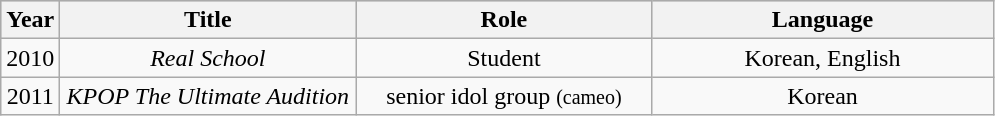<table class="wikitable" style="text-align:center">
<tr bgcolor="#CCCCCC">
<th rowspan="1">Year</th>
<th rowspan="1" width="190px">Title</th>
<th rowspan="1" width="190px">Role</th>
<th rowspan="1" width="220px">Language</th>
</tr>
<tr>
<td>2010</td>
<td><em>Real School</em></td>
<td>Student</td>
<td>Korean, English</td>
</tr>
<tr>
<td>2011</td>
<td><em>KPOP The Ultimate Audition</em></td>
<td>senior idol group <small>(cameo)</small></td>
<td>Korean</td>
</tr>
</table>
